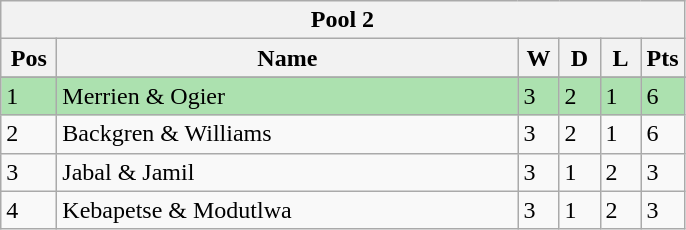<table class="wikitable">
<tr>
<th colspan="6">Pool 2</th>
</tr>
<tr>
<th width=30>Pos</th>
<th width=300>Name</th>
<th width=20>W</th>
<th width=20>D</th>
<th width=20>L</th>
<th width=20>Pts</th>
</tr>
<tr>
</tr>
<tr style="background:#ACE1AF;">
<td>1</td>
<td> Merrien & Ogier</td>
<td>3</td>
<td>2</td>
<td>1</td>
<td>6</td>
</tr>
<tr>
<td>2</td>
<td> Backgren &  Williams</td>
<td>3</td>
<td>2</td>
<td>1</td>
<td>6</td>
</tr>
<tr>
<td>3</td>
<td> Jabal & Jamil</td>
<td>3</td>
<td>1</td>
<td>2</td>
<td>3</td>
</tr>
<tr>
<td>4</td>
<td> Kebapetse & Modutlwa</td>
<td>3</td>
<td>1</td>
<td>2</td>
<td>3</td>
</tr>
</table>
